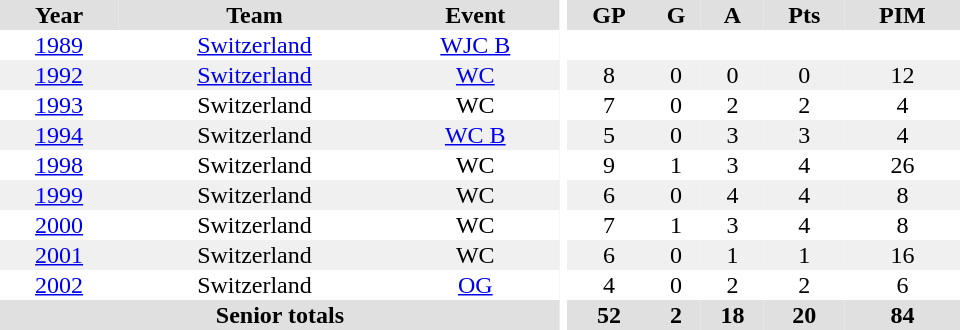<table border="0" cellpadding="1" cellspacing="0" ID="Table3" style="text-align:center; width:40em">
<tr ALIGN="center" bgcolor="#e0e0e0">
<th>Year</th>
<th>Team</th>
<th>Event</th>
<th rowspan="99" bgcolor="#ffffff"></th>
<th>GP</th>
<th>G</th>
<th>A</th>
<th>Pts</th>
<th>PIM</th>
</tr>
<tr>
<td><a href='#'>1989</a></td>
<td><a href='#'>Switzerland</a></td>
<td><a href='#'>WJC B</a></td>
<td></td>
<td></td>
<td></td>
<td></td>
<td></td>
</tr>
<tr bgcolor="#f0f0f0">
<td><a href='#'>1992</a></td>
<td><a href='#'>Switzerland</a></td>
<td><a href='#'>WC</a></td>
<td>8</td>
<td>0</td>
<td>0</td>
<td>0</td>
<td>12</td>
</tr>
<tr>
<td><a href='#'>1993</a></td>
<td>Switzerland</td>
<td>WC</td>
<td>7</td>
<td>0</td>
<td>2</td>
<td>2</td>
<td>4</td>
</tr>
<tr bgcolor="#f0f0f0">
<td><a href='#'>1994</a></td>
<td>Switzerland</td>
<td><a href='#'>WC B</a></td>
<td>5</td>
<td>0</td>
<td>3</td>
<td>3</td>
<td>4</td>
</tr>
<tr>
<td><a href='#'>1998</a></td>
<td>Switzerland</td>
<td>WC</td>
<td>9</td>
<td>1</td>
<td>3</td>
<td>4</td>
<td>26</td>
</tr>
<tr bgcolor="#f0f0f0">
<td><a href='#'>1999</a></td>
<td>Switzerland</td>
<td>WC</td>
<td>6</td>
<td>0</td>
<td>4</td>
<td>4</td>
<td>8</td>
</tr>
<tr>
<td><a href='#'>2000</a></td>
<td>Switzerland</td>
<td>WC</td>
<td>7</td>
<td>1</td>
<td>3</td>
<td>4</td>
<td>8</td>
</tr>
<tr bgcolor="#f0f0f0">
<td><a href='#'>2001</a></td>
<td>Switzerland</td>
<td>WC</td>
<td>6</td>
<td>0</td>
<td>1</td>
<td>1</td>
<td>16</td>
</tr>
<tr>
<td><a href='#'>2002</a></td>
<td>Switzerland</td>
<td><a href='#'>OG</a></td>
<td>4</td>
<td>0</td>
<td>2</td>
<td>2</td>
<td>6</td>
</tr>
<tr bgcolor="#e0e0e0">
<th colspan="3">Senior totals</th>
<th>52</th>
<th>2</th>
<th>18</th>
<th>20</th>
<th>84</th>
</tr>
</table>
